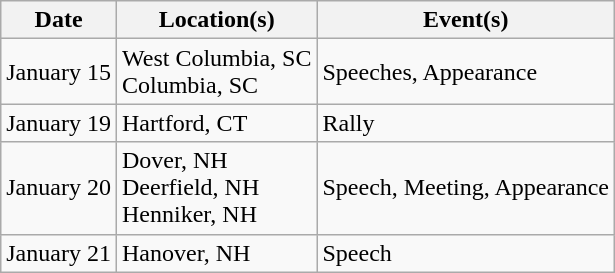<table class="wikitable">
<tr>
<th>Date</th>
<th>Location(s)</th>
<th>Event(s)</th>
</tr>
<tr>
<td>January 15</td>
<td>West Columbia, SC <br> Columbia, SC</td>
<td>Speeches, Appearance</td>
</tr>
<tr>
<td>January 19</td>
<td>Hartford, CT</td>
<td>Rally</td>
</tr>
<tr>
<td>January 20</td>
<td>Dover, NH <br> Deerfield, NH <br> Henniker, NH</td>
<td>Speech, Meeting, Appearance</td>
</tr>
<tr>
<td>January 21</td>
<td>Hanover, NH</td>
<td>Speech</td>
</tr>
</table>
